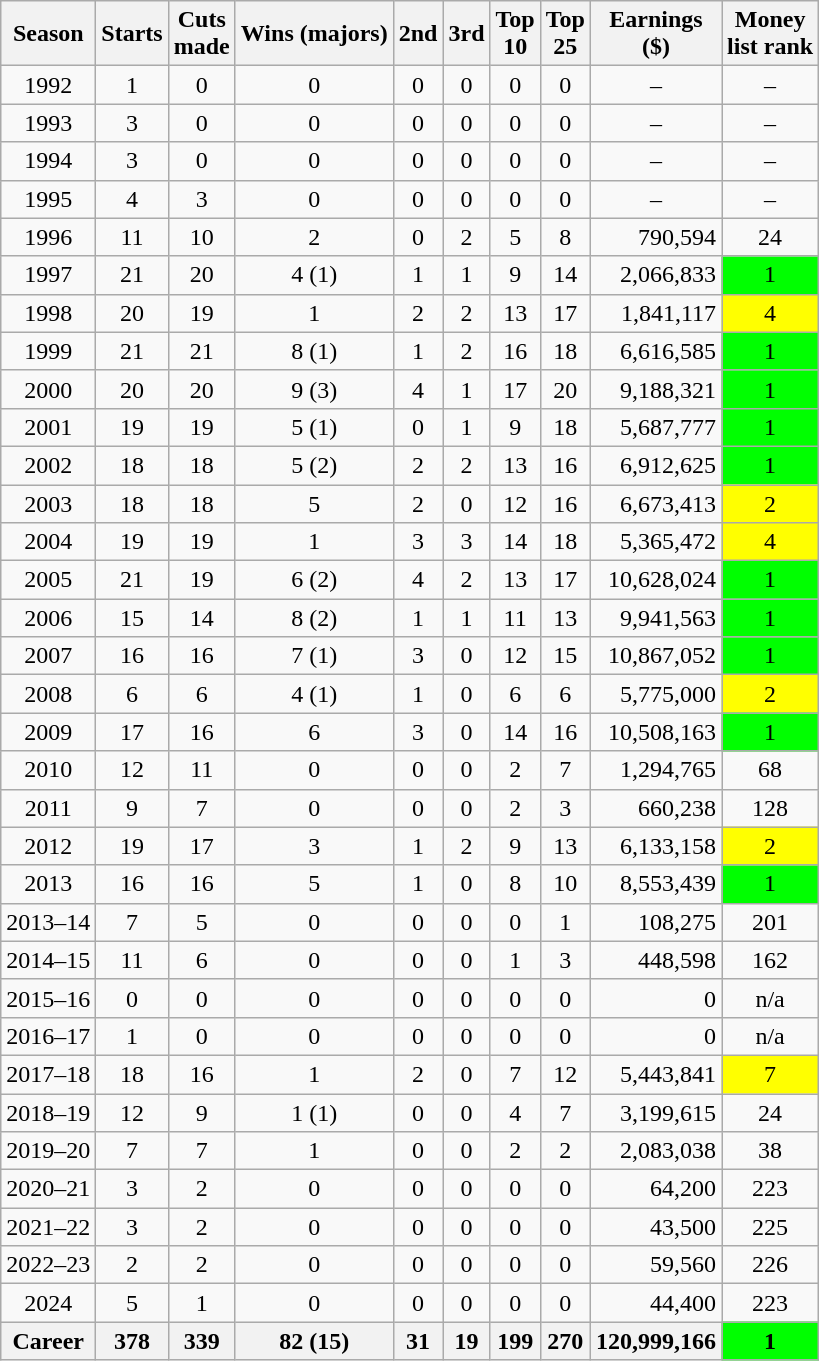<table class="wikitable" style="text-align:center">
<tr>
<th>Season</th>
<th>Starts</th>
<th>Cuts<br>made</th>
<th>Wins (majors)</th>
<th>2nd</th>
<th>3rd</th>
<th>Top<br>10</th>
<th>Top<br>25</th>
<th>Earnings<br>($)</th>
<th>Money<br>list rank</th>
</tr>
<tr>
<td>1992</td>
<td>1</td>
<td>0</td>
<td>0</td>
<td>0</td>
<td>0</td>
<td>0</td>
<td>0</td>
<td>–</td>
<td>–</td>
</tr>
<tr>
<td>1993</td>
<td>3</td>
<td>0</td>
<td>0</td>
<td>0</td>
<td>0</td>
<td>0</td>
<td>0</td>
<td>–</td>
<td>–</td>
</tr>
<tr>
<td>1994</td>
<td>3</td>
<td>0</td>
<td>0</td>
<td>0</td>
<td>0</td>
<td>0</td>
<td>0</td>
<td>–</td>
<td>–</td>
</tr>
<tr>
<td>1995</td>
<td>4</td>
<td>3</td>
<td>0</td>
<td>0</td>
<td>0</td>
<td>0</td>
<td>0</td>
<td>–</td>
<td>–</td>
</tr>
<tr>
<td>1996</td>
<td>11</td>
<td>10</td>
<td>2</td>
<td>0</td>
<td>2</td>
<td>5</td>
<td>8</td>
<td style="text-align:right;">790,594</td>
<td>24</td>
</tr>
<tr>
<td>1997</td>
<td>21</td>
<td>20</td>
<td>4 (1)</td>
<td>1</td>
<td>1</td>
<td>9</td>
<td>14</td>
<td style="text-align:right;">2,066,833</td>
<td style="background:lime;">1</td>
</tr>
<tr>
<td>1998</td>
<td>20</td>
<td>19</td>
<td>1</td>
<td>2</td>
<td>2</td>
<td>13</td>
<td>17</td>
<td style="text-align:right;">1,841,117</td>
<td style="background:yellow;">4</td>
</tr>
<tr>
<td>1999</td>
<td>21</td>
<td>21</td>
<td>8 (1)</td>
<td>1</td>
<td>2</td>
<td>16</td>
<td>18</td>
<td style="text-align:right;">6,616,585</td>
<td style="background:lime;">1</td>
</tr>
<tr>
<td>2000</td>
<td>20</td>
<td>20</td>
<td>9 (3)</td>
<td>4</td>
<td>1</td>
<td>17</td>
<td>20</td>
<td style="text-align:right;">9,188,321</td>
<td style="background:lime;">1</td>
</tr>
<tr>
<td>2001</td>
<td>19</td>
<td>19</td>
<td>5 (1)</td>
<td>0</td>
<td>1</td>
<td>9</td>
<td>18</td>
<td style="text-align:right;">5,687,777</td>
<td style="background:lime;">1</td>
</tr>
<tr>
<td>2002</td>
<td>18</td>
<td>18</td>
<td>5 (2)</td>
<td>2</td>
<td>2</td>
<td>13</td>
<td>16</td>
<td style="text-align:right;">6,912,625</td>
<td style="background:lime;">1</td>
</tr>
<tr>
<td>2003</td>
<td>18</td>
<td>18</td>
<td>5</td>
<td>2</td>
<td>0</td>
<td>12</td>
<td>16</td>
<td style="text-align:right;">6,673,413</td>
<td style="background:yellow;">2</td>
</tr>
<tr>
<td>2004</td>
<td>19</td>
<td>19</td>
<td>1</td>
<td>3</td>
<td>3</td>
<td>14</td>
<td>18</td>
<td style="text-align:right;">5,365,472</td>
<td style="background:yellow;">4</td>
</tr>
<tr>
<td>2005</td>
<td>21</td>
<td>19</td>
<td>6 (2)</td>
<td>4</td>
<td>2</td>
<td>13</td>
<td>17</td>
<td style="text-align:right;">10,628,024</td>
<td style="background:lime;">1</td>
</tr>
<tr>
<td>2006</td>
<td>15</td>
<td>14</td>
<td>8 (2)</td>
<td>1</td>
<td>1</td>
<td>11</td>
<td>13</td>
<td style="text-align:right;">9,941,563</td>
<td style="background:lime;">1</td>
</tr>
<tr>
<td>2007</td>
<td>16</td>
<td>16</td>
<td>7 (1)</td>
<td>3</td>
<td>0</td>
<td>12</td>
<td>15</td>
<td style="text-align:right;">10,867,052</td>
<td style="background:lime;">1</td>
</tr>
<tr>
<td>2008</td>
<td>6</td>
<td>6</td>
<td>4 (1)</td>
<td>1</td>
<td>0</td>
<td>6</td>
<td>6</td>
<td style="text-align:right;">5,775,000</td>
<td style="background:yellow;">2</td>
</tr>
<tr>
<td>2009</td>
<td>17</td>
<td>16</td>
<td>6</td>
<td>3</td>
<td>0</td>
<td>14</td>
<td>16</td>
<td style="text-align:right;">10,508,163</td>
<td style="background:lime;">1</td>
</tr>
<tr>
<td>2010</td>
<td>12</td>
<td>11</td>
<td>0</td>
<td>0</td>
<td>0</td>
<td>2</td>
<td>7</td>
<td style="text-align:right;">1,294,765</td>
<td>68</td>
</tr>
<tr>
<td>2011</td>
<td>9</td>
<td>7</td>
<td>0</td>
<td>0</td>
<td>0</td>
<td>2</td>
<td>3</td>
<td style="text-align:right;">660,238</td>
<td>128</td>
</tr>
<tr>
<td>2012</td>
<td>19</td>
<td>17</td>
<td>3</td>
<td>1</td>
<td>2</td>
<td>9</td>
<td>13</td>
<td style="text-align:right;">6,133,158</td>
<td style="background:yellow;">2</td>
</tr>
<tr>
<td>2013</td>
<td>16</td>
<td>16</td>
<td>5</td>
<td>1</td>
<td>0</td>
<td>8</td>
<td>10</td>
<td style="text-align:right;">8,553,439</td>
<td style="background:lime;">1</td>
</tr>
<tr>
<td>2013–14</td>
<td>7</td>
<td>5</td>
<td>0</td>
<td>0</td>
<td>0</td>
<td>0</td>
<td>1</td>
<td style="text-align:right;">108,275</td>
<td>201</td>
</tr>
<tr>
<td>2014–15</td>
<td>11</td>
<td>6</td>
<td>0</td>
<td>0</td>
<td>0</td>
<td>1</td>
<td>3</td>
<td style="text-align:right;">448,598</td>
<td>162</td>
</tr>
<tr>
<td>2015–16</td>
<td>0</td>
<td>0</td>
<td>0</td>
<td>0</td>
<td>0</td>
<td>0</td>
<td>0</td>
<td style="text-align:right;">0</td>
<td>n/a</td>
</tr>
<tr>
<td>2016–17</td>
<td>1</td>
<td>0</td>
<td>0</td>
<td>0</td>
<td>0</td>
<td>0</td>
<td>0</td>
<td style="text-align:right;">0</td>
<td>n/a</td>
</tr>
<tr>
<td>2017–18</td>
<td>18</td>
<td>16</td>
<td>1</td>
<td>2</td>
<td>0</td>
<td>7</td>
<td>12</td>
<td style="text-align:right;">5,443,841</td>
<td style="background:yellow;">7</td>
</tr>
<tr>
<td>2018–19</td>
<td>12</td>
<td>9</td>
<td>1 (1)</td>
<td>0</td>
<td>0</td>
<td>4</td>
<td>7</td>
<td style="text-align:right;">3,199,615</td>
<td>24</td>
</tr>
<tr>
<td>2019–20</td>
<td>7</td>
<td>7</td>
<td>1</td>
<td>0</td>
<td>0</td>
<td>2</td>
<td>2</td>
<td style="text-align:right;">2,083,038</td>
<td>38</td>
</tr>
<tr>
<td>2020–21</td>
<td>3</td>
<td>2</td>
<td>0</td>
<td>0</td>
<td>0</td>
<td>0</td>
<td>0</td>
<td style="text-align:right;">64,200</td>
<td>223</td>
</tr>
<tr>
<td>2021–22</td>
<td>3</td>
<td>2</td>
<td>0</td>
<td>0</td>
<td>0</td>
<td>0</td>
<td>0</td>
<td style="text-align:right;">43,500</td>
<td>225</td>
</tr>
<tr>
<td>2022–23</td>
<td>2</td>
<td>2</td>
<td>0</td>
<td>0</td>
<td>0</td>
<td>0</td>
<td>0</td>
<td style="text-align:right;">59,560</td>
<td>226</td>
</tr>
<tr>
<td>2024</td>
<td>5</td>
<td>1</td>
<td>0</td>
<td>0</td>
<td>0</td>
<td>0</td>
<td>0</td>
<td style="text-align:right;">44,400</td>
<td>223</td>
</tr>
<tr>
<th>Career</th>
<th>378</th>
<th>339</th>
<th>82 (15)</th>
<th>31</th>
<th>19</th>
<th>199</th>
<th>270</th>
<th>120,999,166</th>
<th style="background:lime;">1</th>
</tr>
</table>
